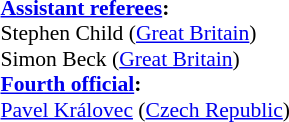<table width=50% style="font-size: 90%">
<tr>
<td><br><strong><a href='#'>Assistant referees</a>:</strong>
<br>Stephen Child (<a href='#'>Great Britain</a>)
<br>Simon Beck (<a href='#'>Great Britain</a>)
<br><strong><a href='#'>Fourth official</a>:</strong>
<br><a href='#'>Pavel Královec</a> (<a href='#'>Czech Republic</a>)</td>
</tr>
</table>
